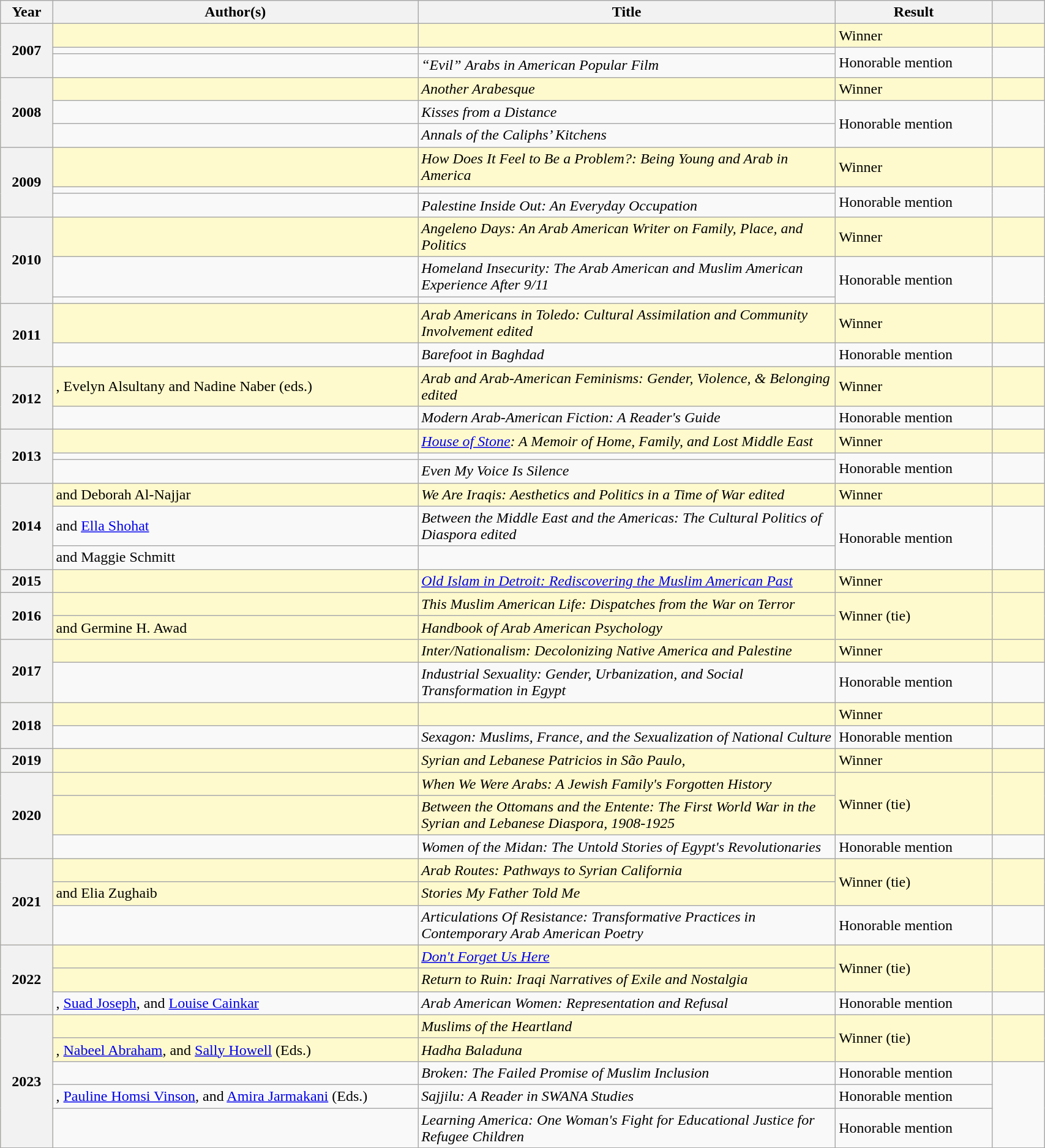<table class="wikitable sortable mw-collapsible" border="1" width="90%">
<tr>
<th scope="col" width="5%">Year</th>
<th scope="col" width="35%">Author(s)</th>
<th scope="col" width="40%">Title</th>
<th scope="col" width="15%">Result</th>
<th scope="col" width="5%" class="unsortable"></th>
</tr>
<tr style="background:LemonChiffon;" color:black>
<th rowspan="3">2007</th>
<td></td>
<td><em></em></td>
<td>Winner</td>
<td></td>
</tr>
<tr>
<td></td>
<td><em></em></td>
<td rowspan="2">Honorable mention</td>
<td rowspan="2"></td>
</tr>
<tr>
<td></td>
<td><em>“Evil” Arabs in American Popular Film</em></td>
</tr>
<tr style="background:LemonChiffon;" color:black>
<th rowspan="3">2008</th>
<td></td>
<td><em>Another Arabesque</em></td>
<td>Winner</td>
<td></td>
</tr>
<tr>
<td></td>
<td><em>Kisses from a Distance</em></td>
<td rowspan="2">Honorable mention</td>
<td rowspan="2"></td>
</tr>
<tr>
<td></td>
<td><em>Annals of the Caliphs’ Kitchens</em></td>
</tr>
<tr style="background:LemonChiffon;" color:black>
<th rowspan="3">2009</th>
<td></td>
<td><em>How Does It Feel to Be a Problem?: Being Young and Arab in America</em></td>
<td>Winner</td>
<td></td>
</tr>
<tr>
<td></td>
<td><em></em></td>
<td rowspan="2">Honorable mention</td>
<td rowspan="2"></td>
</tr>
<tr>
<td></td>
<td><em>Palestine Inside Out: An Everyday Occupation</em></td>
</tr>
<tr style="background:LemonChiffon;" color:black>
<th rowspan="3">2010</th>
<td></td>
<td><em>Angeleno Days: An Arab American Writer on Family, Place, and Politics</em></td>
<td>Winner</td>
<td></td>
</tr>
<tr>
<td></td>
<td><em>Homeland Insecurity: The Arab American and Muslim American Experience After 9/11</em></td>
<td rowspan="2">Honorable mention</td>
<td rowspan="2"></td>
</tr>
<tr>
<td></td>
<td><em></em></td>
</tr>
<tr style="background:LemonChiffon;" color:black>
<th rowspan="2">2011</th>
<td></td>
<td><em>Arab Americans in Toledo: Cultural Assimilation and Community Involvement edited</em></td>
<td>Winner</td>
<td></td>
</tr>
<tr>
<td></td>
<td><em>Barefoot in Baghdad</em></td>
<td>Honorable mention</td>
<td></td>
</tr>
<tr style="background:LemonChiffon;" color:black>
<th rowspan="2">2012</th>
<td>, Evelyn Alsultany and Nadine Naber (eds.)</td>
<td><em>Arab and Arab-American Feminisms: Gender, Violence, & Belonging edited</em></td>
<td>Winner</td>
<td></td>
</tr>
<tr>
<td></td>
<td><em>Modern Arab-American Fiction: A Reader's Guide</em></td>
<td>Honorable mention</td>
<td></td>
</tr>
<tr style="background:LemonChiffon;" color:black>
<th rowspan="3">2013</th>
<td></td>
<td><em><a href='#'>House of Stone</a>: A Memoir of Home, Family, and Lost Middle East</em></td>
<td>Winner</td>
<td></td>
</tr>
<tr>
<td></td>
<td><em></em></td>
<td rowspan="2">Honorable mention</td>
<td rowspan="2"></td>
</tr>
<tr>
<td></td>
<td><em>Even My Voice Is Silence</em></td>
</tr>
<tr style="background:LemonChiffon;" color:black>
<th rowspan="3">2014</th>
<td> and Deborah Al-Najjar</td>
<td><em>We Are Iraqis: Aesthetics and Politics in a Time of War edited</em></td>
<td>Winner</td>
<td></td>
</tr>
<tr>
<td> and <a href='#'>Ella Shohat</a></td>
<td><em>Between the Middle East and the Americas: The Cultural Politics of Diaspora edited</em></td>
<td rowspan="2">Honorable mention</td>
<td rowspan="2"></td>
</tr>
<tr>
<td> and Maggie Schmitt</td>
<td><em></em></td>
</tr>
<tr style="background:LemonChiffon;" color:black>
<th>2015</th>
<td></td>
<td><em><a href='#'>Old Islam in Detroit: Rediscovering the Muslim American Past</a></em></td>
<td>Winner</td>
<td></td>
</tr>
<tr style="background:LemonChiffon;" color:black>
<th rowspan="2">2016</th>
<td></td>
<td><em>This Muslim American Life: Dispatches from the War on Terror</em></td>
<td rowspan="2">Winner (tie)</td>
<td rowspan="2"></td>
</tr>
<tr style="background:LemonChiffon;" color:black>
<td> and Germine H. Awad</td>
<td><em>Handbook of Arab American Psychology</em></td>
</tr>
<tr style="background:LemonChiffon;" color:black>
<th rowspan="2">2017</th>
<td></td>
<td><em>Inter/Nationalism: Decolonizing Native America and Palestine</em></td>
<td>Winner</td>
<td></td>
</tr>
<tr>
<td></td>
<td><em>Industrial Sexuality: Gender, Urbanization, and Social Transformation in Egypt</em></td>
<td>Honorable mention</td>
<td></td>
</tr>
<tr style="background:LemonChiffon;" color:black>
<th rowspan="2">2018</th>
<td></td>
<td><em></em></td>
<td>Winner</td>
<td></td>
</tr>
<tr>
<td></td>
<td><em>Sexagon: Muslims, France, and the Sexualization of National Culture</em></td>
<td>Honorable mention</td>
<td></td>
</tr>
<tr style="background:LemonChiffon;" color:black>
<th>2019</th>
<td></td>
<td><em>Syrian and Lebanese Patricios in São Paulo,</em></td>
<td>Winner</td>
<td></td>
</tr>
<tr style="background:LemonChiffon;" color:black>
<th rowspan="3">2020</th>
<td></td>
<td><em>When We Were Arabs: A Jewish Family's Forgotten History</em></td>
<td rowspan="2">Winner (tie)</td>
<td rowspan="2"></td>
</tr>
<tr style="background:LemonChiffon;" color:black>
<td></td>
<td><em>Between the Ottomans and the Entente: The First World War in the Syrian and Lebanese Diaspora, 1908-1925</em></td>
</tr>
<tr>
<td></td>
<td><em>Women of the Midan: The Untold Stories of Egypt's Revolutionaries</em></td>
<td>Honorable mention</td>
<td></td>
</tr>
<tr style="background:LemonChiffon;" color:black>
<th rowspan="3">2021</th>
<td></td>
<td><em>Arab Routes: Pathways to Syrian California</em></td>
<td rowspan="2">Winner (tie)</td>
<td rowspan="2"></td>
</tr>
<tr style="background:LemonChiffon;" color:black>
<td> and Elia Zughaib</td>
<td><em>Stories My Father Told Me</em></td>
</tr>
<tr>
<td></td>
<td><em>Articulations Of Resistance: Transformative Practices in Contemporary Arab American Poetry</em></td>
<td>Honorable mention</td>
<td></td>
</tr>
<tr style="background:LemonChiffon;" color:black>
<th rowspan="3">2022</th>
<td></td>
<td><em><a href='#'>Don't Forget Us Here</a></em></td>
<td rowspan="2">Winner (tie)</td>
<td rowspan="2"></td>
</tr>
<tr style="background:LemonChiffon;" color:black>
<td></td>
<td><em>Return to Ruin: Iraqi Narratives of Exile and Nostalgia</em></td>
</tr>
<tr>
<td>, <a href='#'>Suad Joseph</a>, and <a href='#'>Louise Cainkar</a></td>
<td><em>Arab American Women: Representation and Refusal</em></td>
<td>Honorable mention</td>
<td></td>
</tr>
<tr style="background:LemonChiffon;" color:black>
<th rowspan="5">2023</th>
<td></td>
<td><em>Muslims of the Heartland</em></td>
<td rowspan="2">Winner (tie)</td>
<td rowspan="2"></td>
</tr>
<tr style="background:LemonChiffon;" color:black>
<td>, <a href='#'>Nabeel Abraham</a>, and <a href='#'>Sally Howell</a> (Eds.)</td>
<td><em>Hadha Baladuna</em></td>
</tr>
<tr>
<td></td>
<td><em>Broken: The Failed Promise of Muslim Inclusion</em></td>
<td>Honorable mention</td>
<td rowspan="3"></td>
</tr>
<tr>
<td>, <a href='#'>Pauline Homsi Vinson</a>, and <a href='#'>Amira Jarmakani</a> (Eds.)</td>
<td><em>Sajjilu: A Reader in SWANA Studies</em></td>
<td>Honorable mention</td>
</tr>
<tr>
<td></td>
<td><em>Learning America: One Woman's Fight for Educational Justice for Refugee Children</em></td>
<td>Honorable mention</td>
</tr>
</table>
